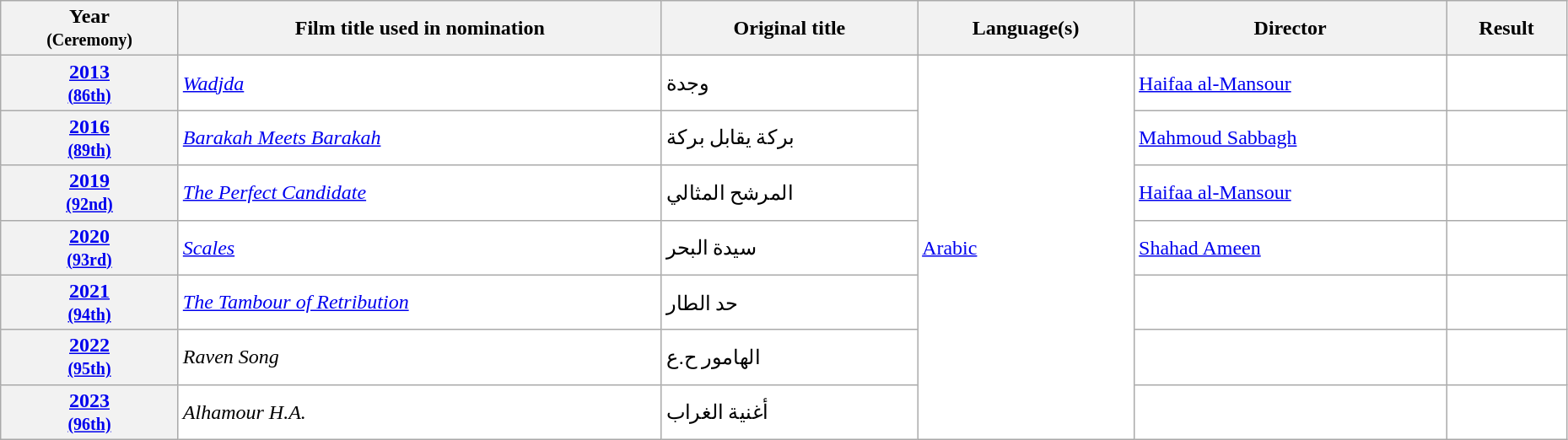<table class="wikitable sortable" width="98%" style="background:#ffffff;">
<tr>
<th>Year<br><small>(Ceremony)</small></th>
<th>Film title used in nomination</th>
<th>Original title</th>
<th>Language(s)</th>
<th>Director</th>
<th>Result</th>
</tr>
<tr>
<th align="center"><a href='#'>2013</a><br><small><a href='#'>(86th)</a></small></th>
<td><em><a href='#'>Wadjda</a></em></td>
<td>وجدة</td>
<td rowspan="7"><a href='#'>Arabic</a></td>
<td><a href='#'>Haifaa al-Mansour</a></td>
<td></td>
</tr>
<tr>
<th align="center"><a href='#'>2016</a><br><small><a href='#'>(89th)</a></small></th>
<td><em><a href='#'>Barakah Meets Barakah</a></em></td>
<td>بركة يقابل بركة</td>
<td><a href='#'>Mahmoud Sabbagh</a></td>
<td></td>
</tr>
<tr>
<th align="center"><a href='#'>2019</a><br><small><a href='#'>(92nd)</a></small></th>
<td><em><a href='#'>The Perfect Candidate</a></em></td>
<td>المرشح المثالي</td>
<td><a href='#'>Haifaa al-Mansour</a></td>
<td></td>
</tr>
<tr>
<th align="center"><a href='#'>2020</a><br><small><a href='#'>(93rd)</a></small></th>
<td><em><a href='#'>Scales</a></em></td>
<td>سيدة البحر</td>
<td><a href='#'>Shahad Ameen</a></td>
<td></td>
</tr>
<tr>
<th align="center"><a href='#'>2021</a><br><small><a href='#'>(94th)</a></small></th>
<td><em><a href='#'>The Tambour of Retribution</a></em></td>
<td>حد الطار</td>
<td></td>
<td></td>
</tr>
<tr>
<th align="center"><a href='#'>2022</a><br><small><a href='#'>(95th)</a></small></th>
<td><em>Raven Song</em></td>
<td>الھامور ح.ع</td>
<td></td>
<td></td>
</tr>
<tr>
<th align="center"><a href='#'>2023</a><br><small><a href='#'>(96th)</a></small></th>
<td><em>Alhamour H.A.</em></td>
<td>أغنية الغراب</td>
<td></td>
<td></td>
</tr>
</table>
